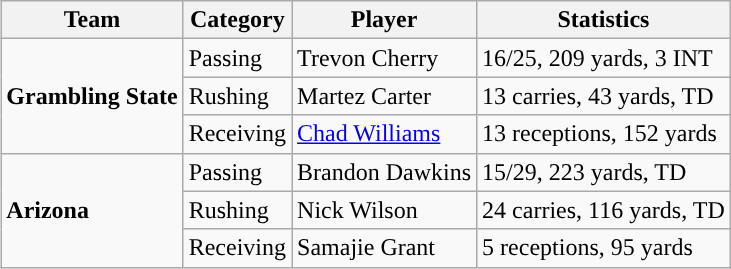<table class="wikitable" style="float: right;">
<tr>
<th>Team</th>
<th>Category</th>
<th>Player</th>
<th>Statistics</th>
</tr>
<tr>
<td rowspan=3><strong>Grambling State</strong></td>
<td>Passing</td>
<td>Trevon Cherry</td>
<td>16/25, 209 yards, 3 INT</td>
</tr>
<tr>
<td>Rushing</td>
<td>Martez Carter</td>
<td>13 carries, 43 yards, TD</td>
</tr>
<tr>
<td>Receiving</td>
<td><a href='#'>Chad Williams</a></td>
<td>13 receptions, 152 yards</td>
</tr>
<tr>
<td rowspan=3><strong>Arizona</strong></td>
<td>Passing</td>
<td>Brandon Dawkins</td>
<td>15/29, 223 yards, TD</td>
</tr>
<tr>
<td>Rushing</td>
<td>Nick Wilson</td>
<td>24 carries, 116 yards, TD</td>
</tr>
<tr>
<td>Receiving</td>
<td>Samajie Grant</td>
<td>5 receptions, 95 yards</td>
</tr>
</table>
